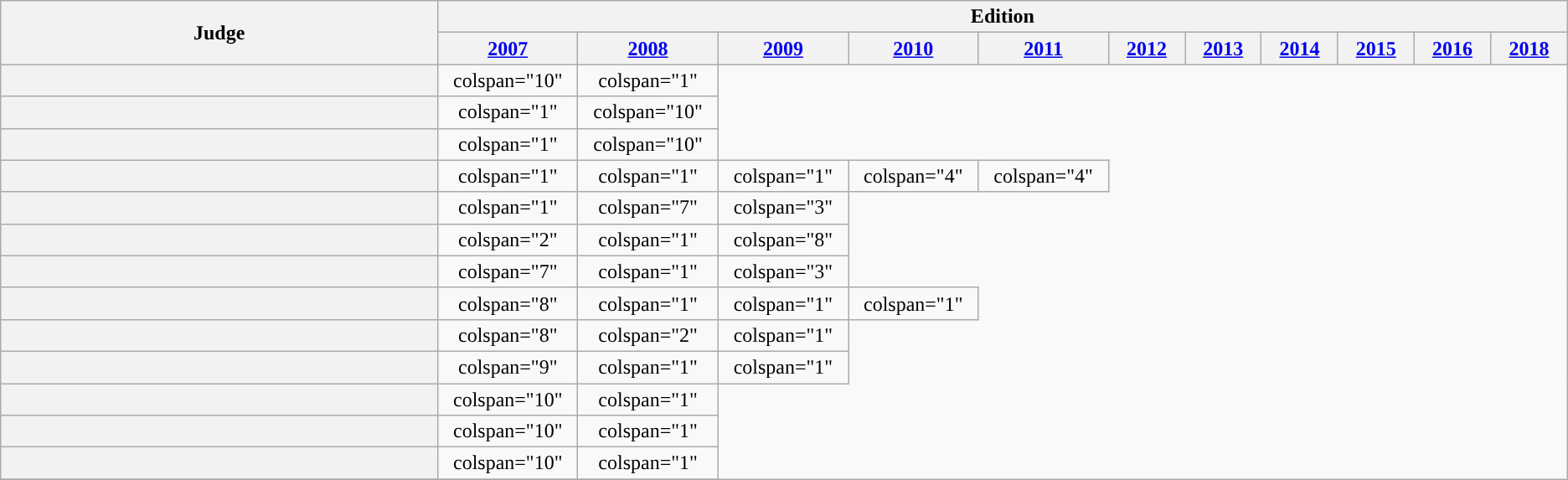<table class="wikitable plainrowheaders" style="text-align:center;">
<tr>
<th rowspan=2 style="width:20%;" scope="col">Judge</th>
<th colspan="11">Edition</th>
</tr>
<tr>
<th style="width:3.5%;" scope="col"><a href='#'>2007</a></th>
<th style="width:3.5%;" scope="col"><a href='#'>2008</a></th>
<th style="width:3.5%;" scope="col"><a href='#'>2009</a></th>
<th style="width:3.5%;" scope="col"><a href='#'>2010</a></th>
<th style="width:3.5%;" scope="col"><a href='#'>2011</a></th>
<th style="width:3.5%;" scope="col"><a href='#'>2012</a></th>
<th style="width:3.5%;" scope="col"><a href='#'>2013</a></th>
<th style="width:3.5%;" scope="col"><a href='#'>2014</a></th>
<th style="width:3.5%;" scope="col"><a href='#'>2015</a></th>
<th style="width:3.5%;" scope="col"><a href='#'>2016</a></th>
<th style="width:3.5%;" scope="col"><a href='#'>2018</a></th>
</tr>
<tr>
<th scope="row"></th>
<td>colspan="10" </td>
<td>colspan="1" </td>
</tr>
<tr>
<th scope="row"></th>
<td>colspan="1" </td>
<td>colspan="10" </td>
</tr>
<tr>
<th scope="row"></th>
<td>colspan="1" </td>
<td>colspan="10" </td>
</tr>
<tr>
<th scope="row"></th>
<td>colspan="1" </td>
<td>colspan="1" </td>
<td>colspan="1" </td>
<td>colspan="4" </td>
<td>colspan="4" </td>
</tr>
<tr>
<th scope="row"></th>
<td>colspan="1" </td>
<td>colspan="7" </td>
<td>colspan="3" </td>
</tr>
<tr>
<th scope="row"></th>
<td>colspan="2" </td>
<td>colspan="1" </td>
<td>colspan="8" </td>
</tr>
<tr>
<th scope="row"></th>
<td>colspan="7" </td>
<td>colspan="1" </td>
<td>colspan="3" </td>
</tr>
<tr>
<th scope="row"></th>
<td>colspan="8" </td>
<td>colspan="1" </td>
<td>colspan="1" </td>
<td>colspan="1" </td>
</tr>
<tr>
<th scope="row"></th>
<td>colspan="8" </td>
<td>colspan="2" </td>
<td>colspan="1" </td>
</tr>
<tr>
<th scope="row"></th>
<td>colspan="9" </td>
<td>colspan="1" </td>
<td>colspan="1" </td>
</tr>
<tr>
<th scope="row"></th>
<td>colspan="10" </td>
<td>colspan="1" </td>
</tr>
<tr>
<th scope="row"></th>
<td>colspan="10" </td>
<td>colspan="1" </td>
</tr>
<tr>
<th scope="row"></th>
<td>colspan="10" </td>
<td>colspan="1" </td>
</tr>
<tr>
</tr>
</table>
